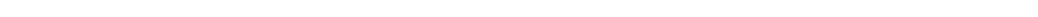<table style="width:88%; text-align:center;">
<tr style="color:white;">
<td style="background:"><strong>35</strong></td>
<td style="background:"><strong>5</strong></td>
<td style="background:"><strong>23</strong></td>
</tr>
</table>
